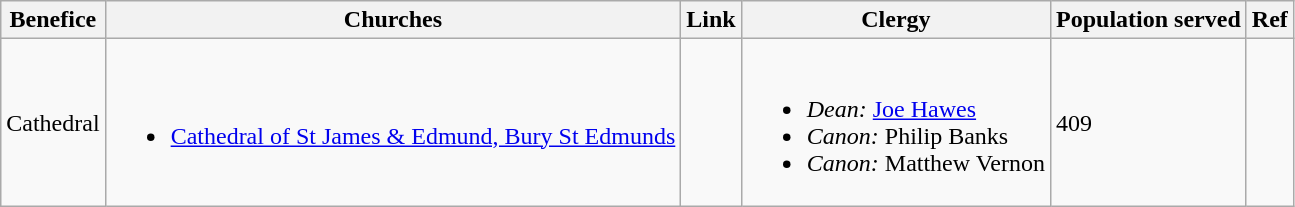<table class="wikitable">
<tr>
<th>Benefice</th>
<th>Churches</th>
<th>Link</th>
<th>Clergy</th>
<th>Population served</th>
<th>Ref</th>
</tr>
<tr>
<td>Cathedral</td>
<td><br><ul><li><a href='#'>Cathedral of St James & Edmund, Bury St Edmunds</a></li></ul></td>
<td></td>
<td><br><ul><li><em>Dean:</em> <a href='#'>Joe Hawes</a></li><li><em>Canon:</em> Philip Banks</li><li><em>Canon:</em> Matthew Vernon</li></ul></td>
<td>409</td>
<td></td>
</tr>
</table>
